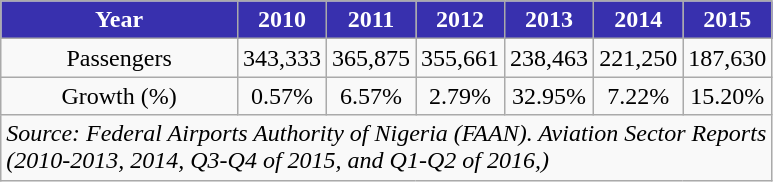<table class="sortable wikitable toccolours" style="text-align:center">
<tr>
<th style="background:#3830AE;color:white">Year</th>
<th style="background:#3830AE;color:white; width:50px">2010</th>
<th style="background:#3830AE;color:white; width:50px">2011</th>
<th style="background:#3830AE;color:white; width:50px">2012</th>
<th style="background:#3830AE;color:white; width:50px">2013</th>
<th style="background:#3830AE;color:white; width:50px">2014</th>
<th style="background:#3830AE;color:white; width:50px">2015</th>
</tr>
<tr>
<td>Passengers</td>
<td>343,333</td>
<td>365,875</td>
<td>355,661</td>
<td>238,463</td>
<td>221,250</td>
<td>187,630</td>
</tr>
<tr>
<td>Growth (%)</td>
<td> 0.57%</td>
<td> 6.57%</td>
<td> 2.79%</td>
<td>32.95%</td>
<td> 7.22%</td>
<td>15.20%</td>
</tr>
<tr>
<td colspan="7" style="text-align:left;"><em>Source: Federal Airports Authority of Nigeria (FAAN). Aviation Sector Reports<br>(2010-2013, 2014, Q3-Q4 of 2015, and Q1-Q2 of 2016,)</em></td>
</tr>
</table>
